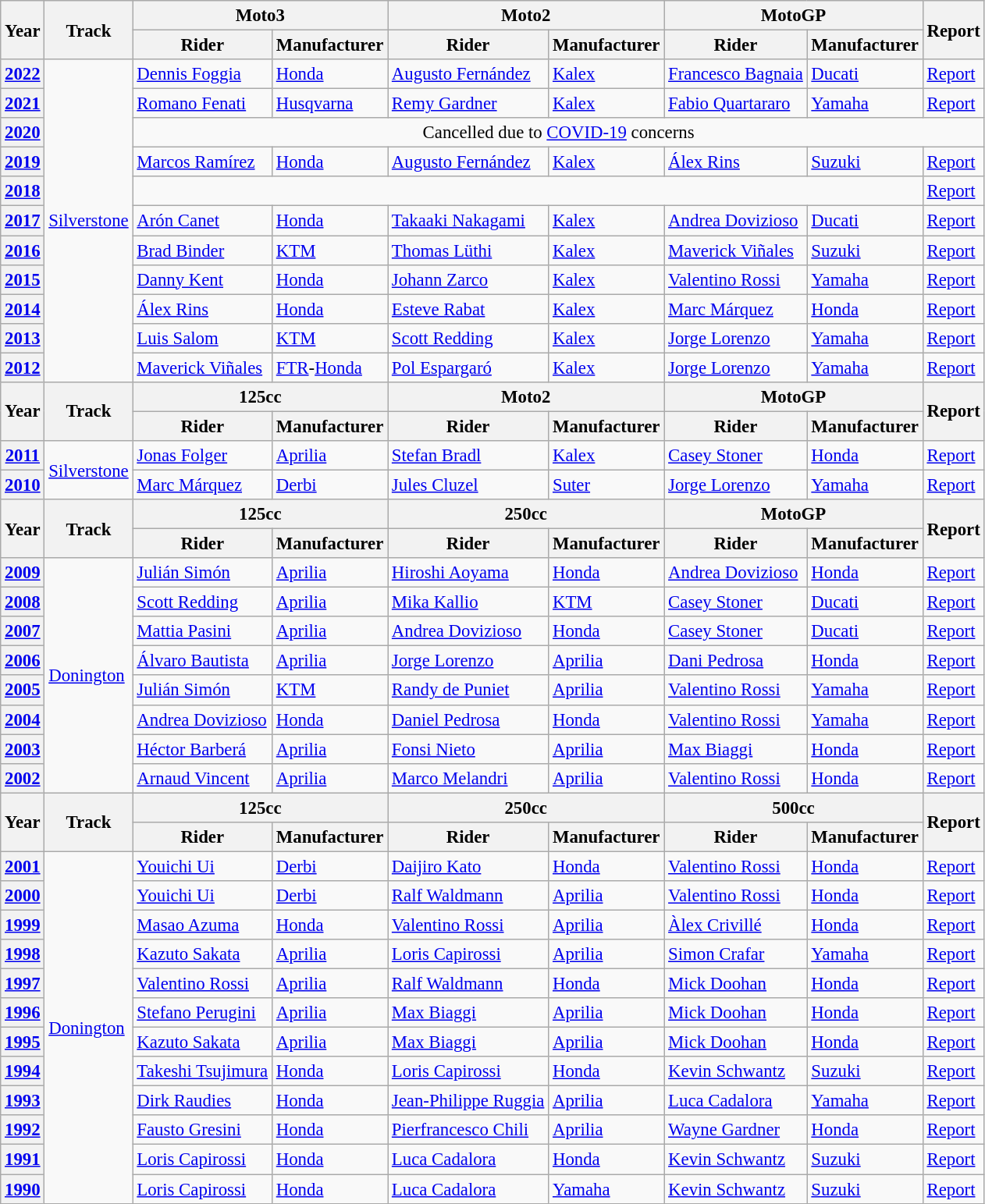<table class="wikitable" style="font-size: 95%;">
<tr>
<th rowspan=2>Year</th>
<th rowspan=2>Track</th>
<th colspan=2>Moto3</th>
<th colspan=2>Moto2</th>
<th colspan=2>MotoGP</th>
<th rowspan=2>Report</th>
</tr>
<tr>
<th>Rider</th>
<th>Manufacturer</th>
<th>Rider</th>
<th>Manufacturer</th>
<th>Rider</th>
<th>Manufacturer</th>
</tr>
<tr>
<th><a href='#'>2022</a></th>
<td rowspan="11"><a href='#'>Silverstone</a></td>
<td> <a href='#'>Dennis Foggia</a></td>
<td><a href='#'>Honda</a></td>
<td> <a href='#'>Augusto Fernández</a></td>
<td><a href='#'>Kalex</a></td>
<td> <a href='#'>Francesco Bagnaia</a></td>
<td><a href='#'>Ducati</a></td>
<td><a href='#'>Report</a></td>
</tr>
<tr>
<th><a href='#'>2021</a></th>
<td> <a href='#'>Romano Fenati</a></td>
<td><a href='#'>Husqvarna</a></td>
<td> <a href='#'>Remy Gardner</a></td>
<td><a href='#'>Kalex</a></td>
<td> <a href='#'>Fabio Quartararo</a></td>
<td><a href='#'>Yamaha</a></td>
<td><a href='#'>Report</a></td>
</tr>
<tr>
<th><a href='#'>2020</a></th>
<td align=center colspan=7>Cancelled due to <a href='#'>COVID-19</a> concerns</td>
</tr>
<tr>
<th><a href='#'>2019</a></th>
<td> <a href='#'>Marcos Ramírez</a></td>
<td><a href='#'>Honda</a></td>
<td> <a href='#'>Augusto Fernández</a></td>
<td><a href='#'>Kalex</a></td>
<td> <a href='#'>Álex Rins</a></td>
<td><a href='#'>Suzuki</a></td>
<td><a href='#'>Report</a></td>
</tr>
<tr>
<th><a href='#'>2018</a></th>
<td colspan=6></td>
<td><a href='#'>Report</a></td>
</tr>
<tr>
<th><a href='#'>2017</a></th>
<td> <a href='#'>Arón Canet</a></td>
<td><a href='#'>Honda</a></td>
<td> <a href='#'>Takaaki Nakagami</a></td>
<td><a href='#'>Kalex</a></td>
<td> <a href='#'>Andrea Dovizioso</a></td>
<td><a href='#'>Ducati</a></td>
<td><a href='#'>Report</a></td>
</tr>
<tr>
<th><a href='#'>2016</a></th>
<td> <a href='#'>Brad Binder</a></td>
<td><a href='#'>KTM</a></td>
<td> <a href='#'>Thomas Lüthi</a></td>
<td><a href='#'>Kalex</a></td>
<td> <a href='#'>Maverick Viñales</a></td>
<td><a href='#'>Suzuki</a></td>
<td><a href='#'>Report</a></td>
</tr>
<tr>
<th><a href='#'>2015</a></th>
<td> <a href='#'>Danny Kent</a></td>
<td><a href='#'>Honda</a></td>
<td> <a href='#'>Johann Zarco</a></td>
<td><a href='#'>Kalex</a></td>
<td> <a href='#'>Valentino Rossi</a></td>
<td><a href='#'>Yamaha</a></td>
<td><a href='#'>Report</a></td>
</tr>
<tr>
<th><a href='#'>2014</a></th>
<td> <a href='#'>Álex Rins</a></td>
<td><a href='#'>Honda</a></td>
<td> <a href='#'>Esteve Rabat</a></td>
<td><a href='#'>Kalex</a></td>
<td> <a href='#'>Marc Márquez</a></td>
<td><a href='#'>Honda</a></td>
<td><a href='#'>Report</a></td>
</tr>
<tr>
<th><a href='#'>2013</a></th>
<td> <a href='#'>Luis Salom</a></td>
<td><a href='#'>KTM</a></td>
<td> <a href='#'>Scott Redding</a></td>
<td><a href='#'>Kalex</a></td>
<td> <a href='#'>Jorge Lorenzo</a></td>
<td><a href='#'>Yamaha</a></td>
<td><a href='#'>Report</a></td>
</tr>
<tr>
<th><a href='#'>2012</a></th>
<td> <a href='#'>Maverick Viñales</a></td>
<td><a href='#'>FTR</a>-<a href='#'>Honda</a></td>
<td> <a href='#'>Pol Espargaró</a></td>
<td><a href='#'>Kalex</a></td>
<td> <a href='#'>Jorge Lorenzo</a></td>
<td><a href='#'>Yamaha</a></td>
<td><a href='#'>Report</a></td>
</tr>
<tr>
<th rowspan=2>Year</th>
<th rowspan=2>Track</th>
<th colspan=2>125cc</th>
<th colspan=2>Moto2</th>
<th colspan=2>MotoGP</th>
<th rowspan=2>Report</th>
</tr>
<tr>
<th>Rider</th>
<th>Manufacturer</th>
<th>Rider</th>
<th>Manufacturer</th>
<th>Rider</th>
<th>Manufacturer</th>
</tr>
<tr>
<th><a href='#'>2011</a></th>
<td rowspan="2"><a href='#'>Silverstone</a></td>
<td> <a href='#'>Jonas Folger</a></td>
<td><a href='#'>Aprilia</a></td>
<td> <a href='#'>Stefan Bradl</a></td>
<td><a href='#'>Kalex</a></td>
<td> <a href='#'>Casey Stoner</a></td>
<td><a href='#'>Honda</a></td>
<td><a href='#'>Report</a></td>
</tr>
<tr>
<th><a href='#'>2010</a></th>
<td> <a href='#'>Marc Márquez</a></td>
<td><a href='#'>Derbi</a></td>
<td> <a href='#'>Jules Cluzel</a></td>
<td><a href='#'>Suter</a></td>
<td> <a href='#'>Jorge Lorenzo</a></td>
<td><a href='#'>Yamaha</a></td>
<td><a href='#'>Report</a></td>
</tr>
<tr>
<th rowspan=2>Year</th>
<th rowspan=2>Track</th>
<th colspan=2>125cc</th>
<th colspan=2>250cc</th>
<th colspan=2>MotoGP</th>
<th rowspan=2>Report</th>
</tr>
<tr>
<th>Rider</th>
<th>Manufacturer</th>
<th>Rider</th>
<th>Manufacturer</th>
<th>Rider</th>
<th>Manufacturer</th>
</tr>
<tr>
<th><a href='#'>2009</a></th>
<td rowspan="8"><a href='#'>Donington</a></td>
<td> <a href='#'>Julián Simón</a></td>
<td><a href='#'>Aprilia</a></td>
<td> <a href='#'>Hiroshi Aoyama</a></td>
<td><a href='#'>Honda</a></td>
<td> <a href='#'>Andrea Dovizioso</a></td>
<td><a href='#'>Honda</a></td>
<td><a href='#'>Report</a></td>
</tr>
<tr>
<th><a href='#'>2008</a></th>
<td> <a href='#'>Scott Redding</a></td>
<td><a href='#'>Aprilia</a></td>
<td> <a href='#'>Mika Kallio</a></td>
<td><a href='#'>KTM</a></td>
<td> <a href='#'>Casey Stoner</a></td>
<td><a href='#'>Ducati</a></td>
<td><a href='#'>Report</a></td>
</tr>
<tr>
<th><a href='#'>2007</a></th>
<td> <a href='#'>Mattia Pasini</a></td>
<td><a href='#'>Aprilia</a></td>
<td> <a href='#'>Andrea Dovizioso</a></td>
<td><a href='#'>Honda</a></td>
<td> <a href='#'>Casey Stoner</a></td>
<td><a href='#'>Ducati</a></td>
<td><a href='#'>Report</a></td>
</tr>
<tr>
<th><a href='#'>2006</a></th>
<td> <a href='#'>Álvaro Bautista</a></td>
<td><a href='#'>Aprilia</a></td>
<td> <a href='#'>Jorge Lorenzo</a></td>
<td><a href='#'>Aprilia</a></td>
<td> <a href='#'>Dani Pedrosa</a></td>
<td><a href='#'>Honda</a></td>
<td><a href='#'>Report</a></td>
</tr>
<tr>
<th><a href='#'>2005</a></th>
<td> <a href='#'>Julián Simón</a></td>
<td><a href='#'>KTM</a></td>
<td> <a href='#'>Randy de Puniet</a></td>
<td><a href='#'>Aprilia</a></td>
<td> <a href='#'>Valentino Rossi</a></td>
<td><a href='#'>Yamaha</a></td>
<td><a href='#'>Report</a></td>
</tr>
<tr>
<th><a href='#'>2004</a></th>
<td> <a href='#'>Andrea Dovizioso</a></td>
<td><a href='#'>Honda</a></td>
<td> <a href='#'>Daniel Pedrosa</a></td>
<td><a href='#'>Honda</a></td>
<td> <a href='#'>Valentino Rossi</a></td>
<td><a href='#'>Yamaha</a></td>
<td><a href='#'>Report</a></td>
</tr>
<tr>
<th><a href='#'>2003</a></th>
<td> <a href='#'>Héctor Barberá</a></td>
<td><a href='#'>Aprilia</a></td>
<td> <a href='#'>Fonsi Nieto</a></td>
<td><a href='#'>Aprilia</a></td>
<td> <a href='#'>Max Biaggi</a></td>
<td><a href='#'>Honda</a></td>
<td><a href='#'>Report</a></td>
</tr>
<tr>
<th><a href='#'>2002</a></th>
<td> <a href='#'>Arnaud Vincent</a></td>
<td><a href='#'>Aprilia</a></td>
<td> <a href='#'>Marco Melandri</a></td>
<td><a href='#'>Aprilia</a></td>
<td> <a href='#'>Valentino Rossi</a></td>
<td><a href='#'>Honda</a></td>
<td><a href='#'>Report</a></td>
</tr>
<tr>
<th rowspan=2>Year</th>
<th rowspan=2>Track</th>
<th colspan=2>125cc</th>
<th colspan=2>250cc</th>
<th colspan=2>500cc</th>
<th rowspan=2>Report</th>
</tr>
<tr>
<th>Rider</th>
<th>Manufacturer</th>
<th>Rider</th>
<th>Manufacturer</th>
<th>Rider</th>
<th>Manufacturer</th>
</tr>
<tr>
<th><a href='#'>2001</a></th>
<td rowspan="12"><a href='#'>Donington</a></td>
<td> <a href='#'>Youichi Ui</a></td>
<td><a href='#'>Derbi</a></td>
<td> <a href='#'>Daijiro Kato</a></td>
<td><a href='#'>Honda</a></td>
<td> <a href='#'>Valentino Rossi</a></td>
<td><a href='#'>Honda</a></td>
<td><a href='#'>Report</a></td>
</tr>
<tr>
<th><a href='#'>2000</a></th>
<td> <a href='#'>Youichi Ui</a></td>
<td><a href='#'>Derbi</a></td>
<td> <a href='#'>Ralf Waldmann</a></td>
<td><a href='#'>Aprilia</a></td>
<td> <a href='#'>Valentino Rossi</a></td>
<td><a href='#'>Honda</a></td>
<td><a href='#'>Report</a></td>
</tr>
<tr>
<th><a href='#'>1999</a></th>
<td> <a href='#'>Masao Azuma</a></td>
<td><a href='#'>Honda</a></td>
<td> <a href='#'>Valentino Rossi</a></td>
<td><a href='#'>Aprilia</a></td>
<td> <a href='#'>Àlex Crivillé</a></td>
<td><a href='#'>Honda</a></td>
<td><a href='#'>Report</a></td>
</tr>
<tr>
<th><a href='#'>1998</a></th>
<td> <a href='#'>Kazuto Sakata</a></td>
<td><a href='#'>Aprilia</a></td>
<td> <a href='#'>Loris Capirossi</a></td>
<td><a href='#'>Aprilia</a></td>
<td> <a href='#'>Simon Crafar</a></td>
<td><a href='#'>Yamaha</a></td>
<td><a href='#'>Report</a></td>
</tr>
<tr>
<th><a href='#'>1997</a></th>
<td> <a href='#'>Valentino Rossi</a></td>
<td><a href='#'>Aprilia</a></td>
<td> <a href='#'>Ralf Waldmann</a></td>
<td><a href='#'>Honda</a></td>
<td> <a href='#'>Mick Doohan</a></td>
<td><a href='#'>Honda</a></td>
<td><a href='#'>Report</a></td>
</tr>
<tr>
<th><a href='#'>1996</a></th>
<td> <a href='#'>Stefano Perugini</a></td>
<td><a href='#'>Aprilia</a></td>
<td> <a href='#'>Max Biaggi</a></td>
<td><a href='#'>Aprilia</a></td>
<td> <a href='#'>Mick Doohan</a></td>
<td><a href='#'>Honda</a></td>
<td><a href='#'>Report</a></td>
</tr>
<tr>
<th><a href='#'>1995</a></th>
<td> <a href='#'>Kazuto Sakata</a></td>
<td><a href='#'>Aprilia</a></td>
<td> <a href='#'>Max Biaggi</a></td>
<td><a href='#'>Aprilia</a></td>
<td> <a href='#'>Mick Doohan</a></td>
<td><a href='#'>Honda</a></td>
<td><a href='#'>Report</a></td>
</tr>
<tr>
<th><a href='#'>1994</a></th>
<td> <a href='#'>Takeshi Tsujimura</a></td>
<td><a href='#'>Honda</a></td>
<td> <a href='#'>Loris Capirossi</a></td>
<td><a href='#'>Honda</a></td>
<td> <a href='#'>Kevin Schwantz</a></td>
<td><a href='#'>Suzuki</a></td>
<td><a href='#'>Report</a></td>
</tr>
<tr>
<th><a href='#'>1993</a></th>
<td> <a href='#'>Dirk Raudies</a></td>
<td><a href='#'>Honda</a></td>
<td> <a href='#'>Jean-Philippe Ruggia</a></td>
<td><a href='#'>Aprilia</a></td>
<td> <a href='#'>Luca Cadalora</a></td>
<td><a href='#'>Yamaha</a></td>
<td><a href='#'>Report</a></td>
</tr>
<tr>
<th><a href='#'>1992</a></th>
<td> <a href='#'>Fausto Gresini</a></td>
<td><a href='#'>Honda</a></td>
<td> <a href='#'>Pierfrancesco Chili</a></td>
<td><a href='#'>Aprilia</a></td>
<td> <a href='#'>Wayne Gardner</a></td>
<td><a href='#'>Honda</a></td>
<td><a href='#'>Report</a></td>
</tr>
<tr>
<th><a href='#'>1991</a></th>
<td> <a href='#'>Loris Capirossi</a></td>
<td><a href='#'>Honda</a></td>
<td> <a href='#'>Luca Cadalora</a></td>
<td><a href='#'>Honda</a></td>
<td> <a href='#'>Kevin Schwantz</a></td>
<td><a href='#'>Suzuki</a></td>
<td><a href='#'>Report</a></td>
</tr>
<tr>
<th><a href='#'>1990</a></th>
<td> <a href='#'>Loris Capirossi</a></td>
<td><a href='#'>Honda</a></td>
<td> <a href='#'>Luca Cadalora</a></td>
<td><a href='#'>Yamaha</a></td>
<td> <a href='#'>Kevin Schwantz</a></td>
<td><a href='#'>Suzuki</a></td>
<td><a href='#'>Report</a></td>
</tr>
</table>
